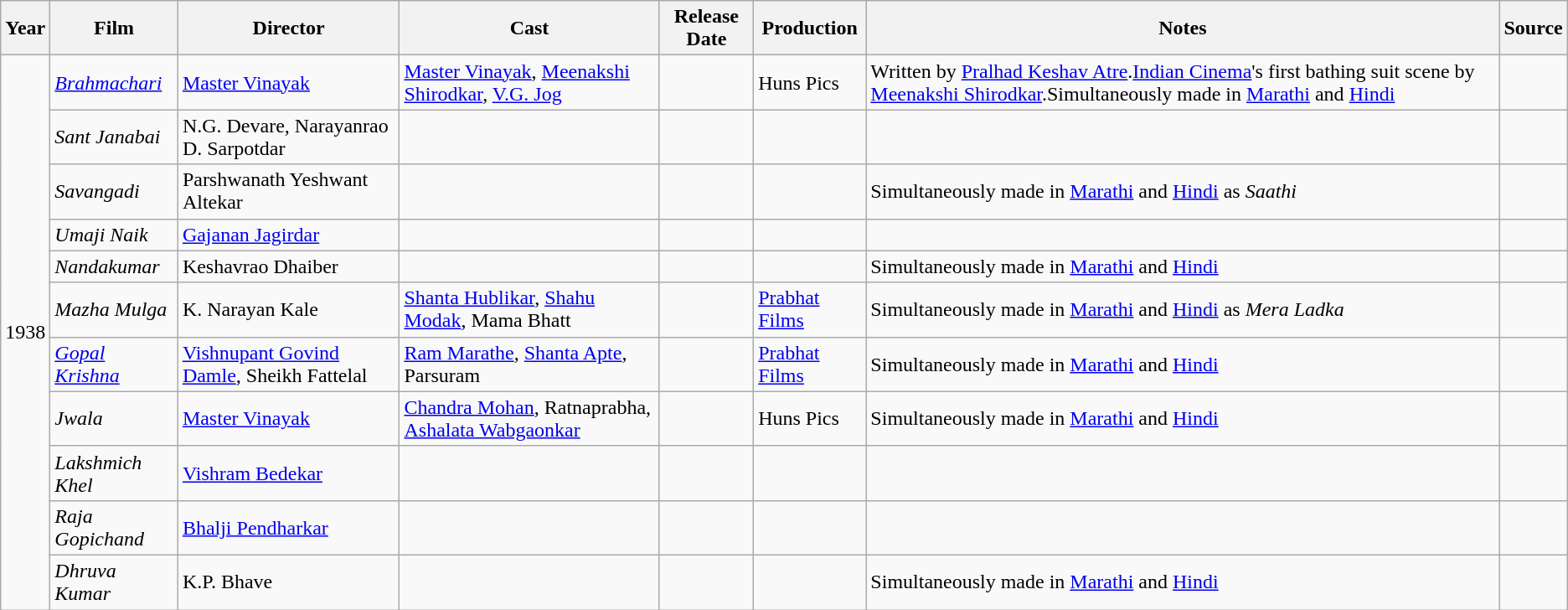<table class ="wikitable sortable collapsible">
<tr>
<th>Year</th>
<th>Film</th>
<th>Director</th>
<th class="unsortable">Cast</th>
<th>Release Date</th>
<th class="unsortable">Production</th>
<th class="unsortable">Notes</th>
<th class="unsortable">Source</th>
</tr>
<tr>
<td rowspan="11" align="center">1938</td>
<td><em><a href='#'>Brahmachari</a></em></td>
<td><a href='#'>Master Vinayak</a></td>
<td><a href='#'>Master Vinayak</a>, <a href='#'>Meenakshi Shirodkar</a>, <a href='#'>V.G. Jog</a></td>
<td></td>
<td>Huns Pics</td>
<td>Written by <a href='#'>Pralhad Keshav Atre</a>.<a href='#'>Indian Cinema</a>'s first bathing suit scene by <a href='#'>Meenakshi Shirodkar</a>.Simultaneously made in <a href='#'>Marathi</a> and <a href='#'>Hindi</a></td>
<td></td>
</tr>
<tr>
<td><em>Sant Janabai</em></td>
<td>N.G. Devare, Narayanrao D. Sarpotdar</td>
<td></td>
<td></td>
<td></td>
<td></td>
<td></td>
</tr>
<tr>
<td><em>Savangadi</em></td>
<td>Parshwanath Yeshwant Altekar</td>
<td></td>
<td></td>
<td></td>
<td>Simultaneously made in <a href='#'>Marathi</a> and <a href='#'>Hindi</a> as <em>Saathi</em></td>
<td></td>
</tr>
<tr>
<td><em>Umaji Naik</em></td>
<td><a href='#'>Gajanan Jagirdar</a></td>
<td></td>
<td></td>
<td></td>
<td></td>
<td></td>
</tr>
<tr>
<td><em>Nandakumar</em></td>
<td>Keshavrao Dhaiber</td>
<td></td>
<td></td>
<td></td>
<td>Simultaneously made in <a href='#'>Marathi</a> and <a href='#'>Hindi</a></td>
<td></td>
</tr>
<tr>
<td><em>Mazha Mulga</em></td>
<td>K. Narayan Kale</td>
<td><a href='#'>Shanta Hublikar</a>, <a href='#'>Shahu Modak</a>, Mama Bhatt</td>
<td></td>
<td><a href='#'>Prabhat Films</a></td>
<td>Simultaneously made in <a href='#'>Marathi</a> and <a href='#'>Hindi</a> as <em>Mera Ladka</em></td>
<td></td>
</tr>
<tr>
<td><em><a href='#'>Gopal Krishna</a></em></td>
<td><a href='#'>Vishnupant Govind Damle</a>, Sheikh Fattelal</td>
<td><a href='#'>Ram Marathe</a>, <a href='#'>Shanta Apte</a>, Parsuram</td>
<td></td>
<td><a href='#'>Prabhat Films</a></td>
<td>Simultaneously made in <a href='#'>Marathi</a> and <a href='#'>Hindi</a></td>
<td></td>
</tr>
<tr>
<td><em>Jwala</em></td>
<td><a href='#'>Master Vinayak</a></td>
<td><a href='#'>Chandra Mohan</a>, Ratnaprabha, <a href='#'>Ashalata Wabgaonkar</a></td>
<td></td>
<td>Huns Pics</td>
<td>Simultaneously made in <a href='#'>Marathi</a> and <a href='#'>Hindi</a></td>
<td></td>
</tr>
<tr>
<td><em>Lakshmich Khel</em></td>
<td><a href='#'>Vishram Bedekar</a></td>
<td></td>
<td></td>
<td></td>
<td></td>
<td></td>
</tr>
<tr>
<td><em>Raja Gopichand</em></td>
<td><a href='#'>Bhalji Pendharkar</a></td>
<td></td>
<td></td>
<td></td>
<td></td>
<td></td>
</tr>
<tr>
<td><em>Dhruva Kumar</em></td>
<td>K.P. Bhave</td>
<td></td>
<td></td>
<td></td>
<td>Simultaneously made in <a href='#'>Marathi</a> and <a href='#'>Hindi</a></td>
<td></td>
</tr>
</table>
